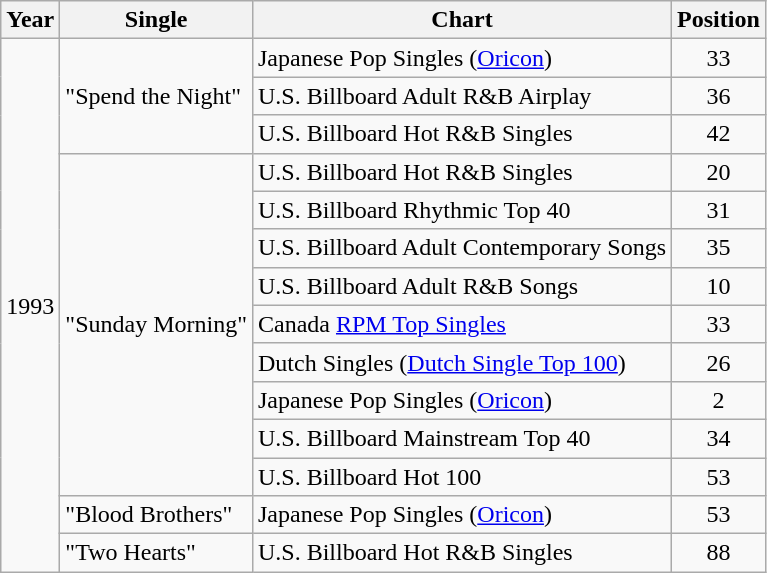<table class="wikitable" border="1">
<tr>
<th>Year</th>
<th>Single</th>
<th>Chart</th>
<th>Position</th>
</tr>
<tr>
<td rowspan="14">1993</td>
<td rowspan="3">"Spend the Night"</td>
<td>Japanese Pop Singles (<a href='#'>Oricon</a>)</td>
<td align="center">33</td>
</tr>
<tr>
<td>U.S. Billboard Adult R&B Airplay</td>
<td align="center">36</td>
</tr>
<tr>
<td>U.S. Billboard Hot R&B Singles</td>
<td align="center">42</td>
</tr>
<tr>
<td rowspan="9">"Sunday Morning"</td>
<td>U.S. Billboard Hot R&B Singles</td>
<td align="center">20</td>
</tr>
<tr>
<td>U.S. Billboard Rhythmic Top 40</td>
<td align="center">31</td>
</tr>
<tr>
<td>U.S. Billboard Adult Contemporary Songs</td>
<td align="center">35</td>
</tr>
<tr>
<td>U.S. Billboard Adult R&B Songs</td>
<td align="center">10</td>
</tr>
<tr>
<td>Canada <a href='#'>RPM Top Singles</a></td>
<td align="center">33</td>
</tr>
<tr>
<td>Dutch Singles (<a href='#'>Dutch Single Top 100</a>)</td>
<td align="center">26</td>
</tr>
<tr>
<td>Japanese Pop Singles (<a href='#'>Oricon</a>)</td>
<td align="center">2</td>
</tr>
<tr>
<td>U.S. Billboard Mainstream Top 40</td>
<td align="center">34</td>
</tr>
<tr>
<td>U.S. Billboard Hot 100</td>
<td align="center">53</td>
</tr>
<tr>
<td>"Blood Brothers"</td>
<td>Japanese Pop Singles (<a href='#'>Oricon</a>)</td>
<td align="center">53</td>
</tr>
<tr>
<td>"Two Hearts"</td>
<td>U.S. Billboard Hot R&B Singles</td>
<td align="center">88</td>
</tr>
</table>
